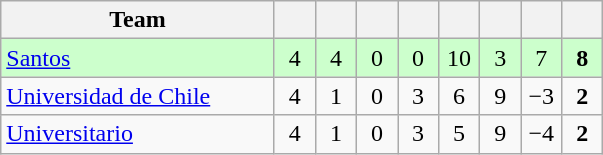<table class="wikitable" style="text-align: center;">
<tr>
<th width=175>Team</th>
<th width=20></th>
<th width=20></th>
<th width=20></th>
<th width=20></th>
<th width=20></th>
<th width=20></th>
<th width=20></th>
<th width=20></th>
</tr>
<tr bgcolor=ccffcc>
<td style="text-align:left;"> <a href='#'>Santos</a></td>
<td>4</td>
<td>4</td>
<td>0</td>
<td>0</td>
<td>10</td>
<td>3</td>
<td>7</td>
<td><strong>8</strong></td>
</tr>
<tr>
<td style="text-align:left;"> <a href='#'>Universidad de Chile</a></td>
<td>4</td>
<td>1</td>
<td>0</td>
<td>3</td>
<td>6</td>
<td>9</td>
<td>−3</td>
<td><strong>2</strong></td>
</tr>
<tr>
<td style="text-align:left;"> <a href='#'>Universitario</a></td>
<td>4</td>
<td>1</td>
<td>0</td>
<td>3</td>
<td>5</td>
<td>9</td>
<td>−4</td>
<td><strong>2</strong></td>
</tr>
</table>
